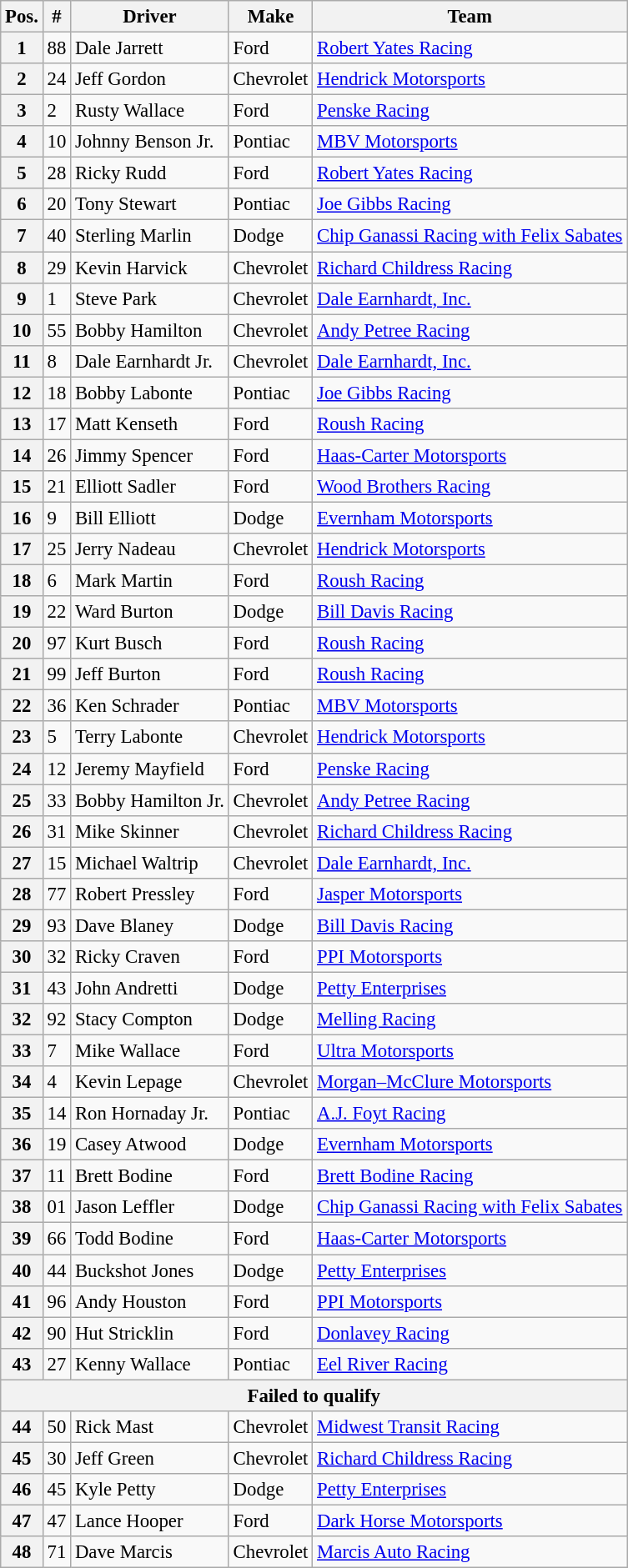<table class="sortable wikitable" style="font-size:95%">
<tr>
<th>Pos.</th>
<th>#</th>
<th>Driver</th>
<th>Make</th>
<th>Team</th>
</tr>
<tr>
<th>1</th>
<td>88</td>
<td>Dale Jarrett</td>
<td>Ford</td>
<td><a href='#'>Robert Yates Racing</a></td>
</tr>
<tr>
<th>2</th>
<td>24</td>
<td>Jeff Gordon</td>
<td>Chevrolet</td>
<td><a href='#'>Hendrick Motorsports</a></td>
</tr>
<tr>
<th>3</th>
<td>2</td>
<td>Rusty Wallace</td>
<td>Ford</td>
<td><a href='#'>Penske Racing</a></td>
</tr>
<tr>
<th>4</th>
<td>10</td>
<td>Johnny Benson Jr.</td>
<td>Pontiac</td>
<td><a href='#'>MBV Motorsports</a></td>
</tr>
<tr>
<th>5</th>
<td>28</td>
<td>Ricky Rudd</td>
<td>Ford</td>
<td><a href='#'>Robert Yates Racing</a></td>
</tr>
<tr>
<th>6</th>
<td>20</td>
<td>Tony Stewart</td>
<td>Pontiac</td>
<td><a href='#'>Joe Gibbs Racing</a></td>
</tr>
<tr>
<th>7</th>
<td>40</td>
<td>Sterling Marlin</td>
<td>Dodge</td>
<td><a href='#'>Chip Ganassi Racing with Felix Sabates</a></td>
</tr>
<tr>
<th>8</th>
<td>29</td>
<td>Kevin Harvick</td>
<td>Chevrolet</td>
<td><a href='#'>Richard Childress Racing</a></td>
</tr>
<tr>
<th>9</th>
<td>1</td>
<td>Steve Park</td>
<td>Chevrolet</td>
<td><a href='#'>Dale Earnhardt, Inc.</a></td>
</tr>
<tr>
<th>10</th>
<td>55</td>
<td>Bobby Hamilton</td>
<td>Chevrolet</td>
<td><a href='#'>Andy Petree Racing</a></td>
</tr>
<tr>
<th>11</th>
<td>8</td>
<td>Dale Earnhardt Jr.</td>
<td>Chevrolet</td>
<td><a href='#'>Dale Earnhardt, Inc.</a></td>
</tr>
<tr>
<th>12</th>
<td>18</td>
<td>Bobby Labonte</td>
<td>Pontiac</td>
<td><a href='#'>Joe Gibbs Racing</a></td>
</tr>
<tr>
<th>13</th>
<td>17</td>
<td>Matt Kenseth</td>
<td>Ford</td>
<td><a href='#'>Roush Racing</a></td>
</tr>
<tr>
<th>14</th>
<td>26</td>
<td>Jimmy Spencer</td>
<td>Ford</td>
<td><a href='#'>Haas-Carter Motorsports</a></td>
</tr>
<tr>
<th>15</th>
<td>21</td>
<td>Elliott Sadler</td>
<td>Ford</td>
<td><a href='#'>Wood Brothers Racing</a></td>
</tr>
<tr>
<th>16</th>
<td>9</td>
<td>Bill Elliott</td>
<td>Dodge</td>
<td><a href='#'>Evernham Motorsports</a></td>
</tr>
<tr>
<th>17</th>
<td>25</td>
<td>Jerry Nadeau</td>
<td>Chevrolet</td>
<td><a href='#'>Hendrick Motorsports</a></td>
</tr>
<tr>
<th>18</th>
<td>6</td>
<td>Mark Martin</td>
<td>Ford</td>
<td><a href='#'>Roush Racing</a></td>
</tr>
<tr>
<th>19</th>
<td>22</td>
<td>Ward Burton</td>
<td>Dodge</td>
<td><a href='#'>Bill Davis Racing</a></td>
</tr>
<tr>
<th>20</th>
<td>97</td>
<td>Kurt Busch</td>
<td>Ford</td>
<td><a href='#'>Roush Racing</a></td>
</tr>
<tr>
<th>21</th>
<td>99</td>
<td>Jeff Burton</td>
<td>Ford</td>
<td><a href='#'>Roush Racing</a></td>
</tr>
<tr>
<th>22</th>
<td>36</td>
<td>Ken Schrader</td>
<td>Pontiac</td>
<td><a href='#'>MBV Motorsports</a></td>
</tr>
<tr>
<th>23</th>
<td>5</td>
<td>Terry Labonte</td>
<td>Chevrolet</td>
<td><a href='#'>Hendrick Motorsports</a></td>
</tr>
<tr>
<th>24</th>
<td>12</td>
<td>Jeremy Mayfield</td>
<td>Ford</td>
<td><a href='#'>Penske Racing</a></td>
</tr>
<tr>
<th>25</th>
<td>33</td>
<td>Bobby Hamilton Jr.</td>
<td>Chevrolet</td>
<td><a href='#'>Andy Petree Racing</a></td>
</tr>
<tr>
<th>26</th>
<td>31</td>
<td>Mike Skinner</td>
<td>Chevrolet</td>
<td><a href='#'>Richard Childress Racing</a></td>
</tr>
<tr>
<th>27</th>
<td>15</td>
<td>Michael Waltrip</td>
<td>Chevrolet</td>
<td><a href='#'>Dale Earnhardt, Inc.</a></td>
</tr>
<tr>
<th>28</th>
<td>77</td>
<td>Robert Pressley</td>
<td>Ford</td>
<td><a href='#'>Jasper Motorsports</a></td>
</tr>
<tr>
<th>29</th>
<td>93</td>
<td>Dave Blaney</td>
<td>Dodge</td>
<td><a href='#'>Bill Davis Racing</a></td>
</tr>
<tr>
<th>30</th>
<td>32</td>
<td>Ricky Craven</td>
<td>Ford</td>
<td><a href='#'>PPI Motorsports</a></td>
</tr>
<tr>
<th>31</th>
<td>43</td>
<td>John Andretti</td>
<td>Dodge</td>
<td><a href='#'>Petty Enterprises</a></td>
</tr>
<tr>
<th>32</th>
<td>92</td>
<td>Stacy Compton</td>
<td>Dodge</td>
<td><a href='#'>Melling Racing</a></td>
</tr>
<tr>
<th>33</th>
<td>7</td>
<td>Mike Wallace</td>
<td>Ford</td>
<td><a href='#'>Ultra Motorsports</a></td>
</tr>
<tr>
<th>34</th>
<td>4</td>
<td>Kevin Lepage</td>
<td>Chevrolet</td>
<td><a href='#'>Morgan–McClure Motorsports</a></td>
</tr>
<tr>
<th>35</th>
<td>14</td>
<td>Ron Hornaday Jr.</td>
<td>Pontiac</td>
<td><a href='#'>A.J. Foyt Racing</a></td>
</tr>
<tr>
<th>36</th>
<td>19</td>
<td>Casey Atwood</td>
<td>Dodge</td>
<td><a href='#'>Evernham Motorsports</a></td>
</tr>
<tr>
<th>37</th>
<td>11</td>
<td>Brett Bodine</td>
<td>Ford</td>
<td><a href='#'>Brett Bodine Racing</a></td>
</tr>
<tr>
<th>38</th>
<td>01</td>
<td>Jason Leffler</td>
<td>Dodge</td>
<td><a href='#'>Chip Ganassi Racing with Felix Sabates</a></td>
</tr>
<tr>
<th>39</th>
<td>66</td>
<td>Todd Bodine</td>
<td>Ford</td>
<td><a href='#'>Haas-Carter Motorsports</a></td>
</tr>
<tr>
<th>40</th>
<td>44</td>
<td>Buckshot Jones</td>
<td>Dodge</td>
<td><a href='#'>Petty Enterprises</a></td>
</tr>
<tr>
<th>41</th>
<td>96</td>
<td>Andy Houston</td>
<td>Ford</td>
<td><a href='#'>PPI Motorsports</a></td>
</tr>
<tr>
<th>42</th>
<td>90</td>
<td>Hut Stricklin</td>
<td>Ford</td>
<td><a href='#'>Donlavey Racing</a></td>
</tr>
<tr>
<th>43</th>
<td>27</td>
<td>Kenny Wallace</td>
<td>Pontiac</td>
<td><a href='#'>Eel River Racing</a></td>
</tr>
<tr>
<th colspan="5">Failed to qualify</th>
</tr>
<tr>
<th>44</th>
<td>50</td>
<td>Rick Mast</td>
<td>Chevrolet</td>
<td><a href='#'>Midwest Transit Racing</a></td>
</tr>
<tr>
<th>45</th>
<td>30</td>
<td>Jeff Green</td>
<td>Chevrolet</td>
<td><a href='#'>Richard Childress Racing</a></td>
</tr>
<tr>
<th>46</th>
<td>45</td>
<td>Kyle Petty</td>
<td>Dodge</td>
<td><a href='#'>Petty Enterprises</a></td>
</tr>
<tr>
<th>47</th>
<td>47</td>
<td>Lance Hooper</td>
<td>Ford</td>
<td><a href='#'>Dark Horse Motorsports</a></td>
</tr>
<tr>
<th>48</th>
<td>71</td>
<td>Dave Marcis</td>
<td>Chevrolet</td>
<td><a href='#'>Marcis Auto Racing</a></td>
</tr>
</table>
